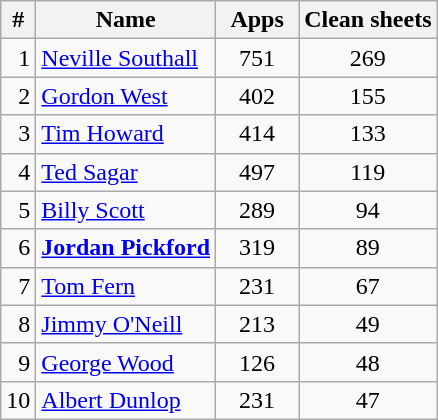<table class="wikitable" style="text-align: center;">
<tr>
<th>#</th>
<th>Name</th>
<th style="width: 3em;">Apps</th>
<th>Clean sheets</th>
</tr>
<tr>
<td style="text-align:right;">1</td>
<td style="text-align:left;"> <a href='#'>Neville Southall</a></td>
<td>751</td>
<td>269</td>
</tr>
<tr>
<td style="text-align:right;">2</td>
<td style="text-align:left;"> <a href='#'>Gordon West</a></td>
<td>402</td>
<td>155</td>
</tr>
<tr>
<td style="text-align:right;">3</td>
<td style="text-align:left;"> <a href='#'>Tim Howard</a></td>
<td>414</td>
<td>133</td>
</tr>
<tr>
<td style="text-align:right;">4</td>
<td style="text-align:left;"> <a href='#'>Ted Sagar</a></td>
<td>497</td>
<td>119</td>
</tr>
<tr>
<td style="text-align:right;">5</td>
<td style="text-align:left;"> <a href='#'>Billy Scott</a></td>
<td>289</td>
<td>94</td>
</tr>
<tr>
<td style="text-align:right;">6</td>
<td style="text-align:left;"> <strong><a href='#'>Jordan Pickford</a></strong></td>
<td>319</td>
<td>89</td>
</tr>
<tr>
<td style="text-align:right;">7</td>
<td style="text-align:left;"> <a href='#'>Tom Fern</a></td>
<td>231</td>
<td>67</td>
</tr>
<tr>
<td style="text-align:right;">8</td>
<td style="text-align:left;"> <a href='#'>Jimmy O'Neill</a></td>
<td>213</td>
<td>49</td>
</tr>
<tr>
<td style="text-align:right;">9</td>
<td style="text-align:left;"> <a href='#'>George Wood</a></td>
<td>126</td>
<td>48</td>
</tr>
<tr>
<td style="text-align:right;">10</td>
<td style="text-align:left;"> <a href='#'>Albert Dunlop</a></td>
<td>231</td>
<td>47</td>
</tr>
</table>
